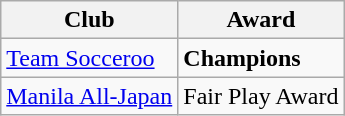<table class="wikitable" style="text-align:center; float:left; margin-right:1em">
<tr>
<th>Club</th>
<th>Award</th>
</tr>
<tr>
<td align="left"><a href='#'>Team Socceroo</a></td>
<td align="left"><strong>Champions</strong></td>
</tr>
<tr>
<td align="left"><a href='#'>Manila All-Japan</a></td>
<td align="left">Fair Play Award</td>
</tr>
</table>
